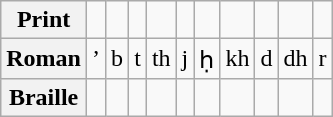<table class="wikitable" style="text-align:center">
<tr>
<th>Print</th>
<td><span></span></td>
<td><span></span></td>
<td><span></span></td>
<td><span></span></td>
<td><span></span></td>
<td><span></span></td>
<td><span></span></td>
<td><span></span></td>
<td><span></span></td>
<td><span></span></td>
</tr>
<tr>
<th>Roman</th>
<td>’</td>
<td>b</td>
<td>t</td>
<td>th</td>
<td>j</td>
<td>ḥ</td>
<td>kh</td>
<td>d</td>
<td>dh</td>
<td>r</td>
</tr>
<tr>
<th>Braille</th>
<td></td>
<td></td>
<td></td>
<td></td>
<td></td>
<td></td>
<td></td>
<td></td>
<td></td>
<td></td>
</tr>
</table>
